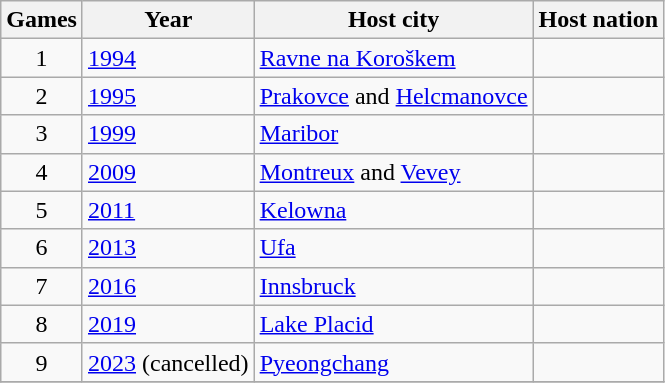<table class="wikitable">
<tr>
<th>Games</th>
<th>Year</th>
<th>Host city</th>
<th>Host nation</th>
</tr>
<tr>
<td align=center>1</td>
<td><a href='#'>1994</a></td>
<td><a href='#'>Ravne na Koroškem</a></td>
<td></td>
</tr>
<tr>
<td align=center>2</td>
<td><a href='#'>1995</a></td>
<td><a href='#'>Prakovce</a> and <a href='#'>Helcmanovce</a></td>
<td></td>
</tr>
<tr>
<td align=center>3</td>
<td><a href='#'>1999</a></td>
<td><a href='#'>Maribor</a></td>
<td></td>
</tr>
<tr>
<td align=center>4</td>
<td><a href='#'>2009</a></td>
<td><a href='#'>Montreux</a> and <a href='#'>Vevey</a></td>
<td></td>
</tr>
<tr>
<td align=center>5</td>
<td><a href='#'>2011</a></td>
<td><a href='#'>Kelowna</a></td>
<td></td>
</tr>
<tr>
<td align=center>6</td>
<td><a href='#'>2013</a></td>
<td><a href='#'>Ufa</a></td>
<td></td>
</tr>
<tr>
<td align=center>7</td>
<td><a href='#'>2016</a></td>
<td><a href='#'>Innsbruck</a></td>
<td></td>
</tr>
<tr>
<td align=center>8</td>
<td><a href='#'>2019</a></td>
<td><a href='#'>Lake Placid</a></td>
<td></td>
</tr>
<tr>
<td align=center>9</td>
<td><a href='#'>2023</a> (cancelled)</td>
<td><a href='#'>Pyeongchang</a></td>
<td></td>
</tr>
<tr>
</tr>
</table>
